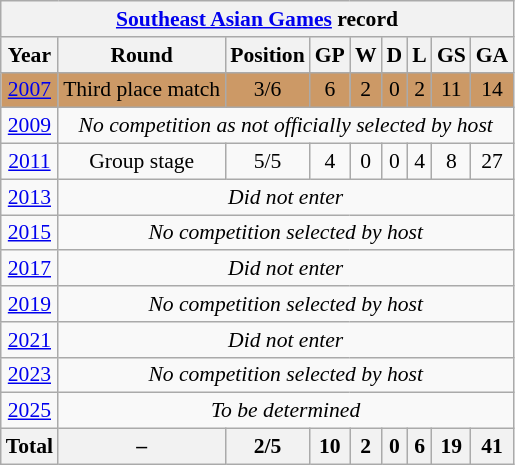<table class="wikitable" style="text-align: center;font-size:90%;">
<tr>
<th colspan=9><a href='#'>Southeast Asian Games</a> record</th>
</tr>
<tr>
<th>Year</th>
<th>Round</th>
<th>Position</th>
<th>GP</th>
<th>W</th>
<th>D</th>
<th>L</th>
<th>GS</th>
<th>GA</th>
</tr>
<tr style="background:#c96;">
<td> <a href='#'>2007</a></td>
<td>Third place match</td>
<td>3/6</td>
<td>6</td>
<td>2</td>
<td>0</td>
<td>2</td>
<td>11</td>
<td>14</td>
</tr>
<tr>
<td> <a href='#'>2009</a></td>
<td colspan=8><em>No competition as not officially selected by host</em></td>
</tr>
<tr>
<td> <a href='#'>2011</a></td>
<td>Group stage</td>
<td>5/5</td>
<td>4</td>
<td>0</td>
<td>0</td>
<td>4</td>
<td>8</td>
<td>27</td>
</tr>
<tr>
<td> <a href='#'>2013</a></td>
<td colspan=8><em>Did not enter</em></td>
</tr>
<tr>
<td> <a href='#'>2015</a></td>
<td colspan=8><em>No competition selected by host</em></td>
</tr>
<tr>
<td> <a href='#'>2017</a></td>
<td colspan=8><em>Did not enter</em></td>
</tr>
<tr>
<td> <a href='#'>2019</a></td>
<td colspan=8><em>No competition selected by host</em></td>
</tr>
<tr>
<td> <a href='#'>2021</a></td>
<td colspan=8><em>Did not enter</em></td>
</tr>
<tr>
<td> <a href='#'>2023</a></td>
<td colspan=8><em>No competition selected by host</em></td>
</tr>
<tr>
<td> <a href='#'>2025</a></td>
<td colspan=8><em>To be determined</em></td>
</tr>
<tr>
<th><strong>Total</strong></th>
<th>–</th>
<th>2/5</th>
<th><strong>10</strong></th>
<th><strong>2</strong></th>
<th><strong>0</strong></th>
<th><strong>6</strong></th>
<th><strong>19</strong></th>
<th><strong>41</strong></th>
</tr>
</table>
